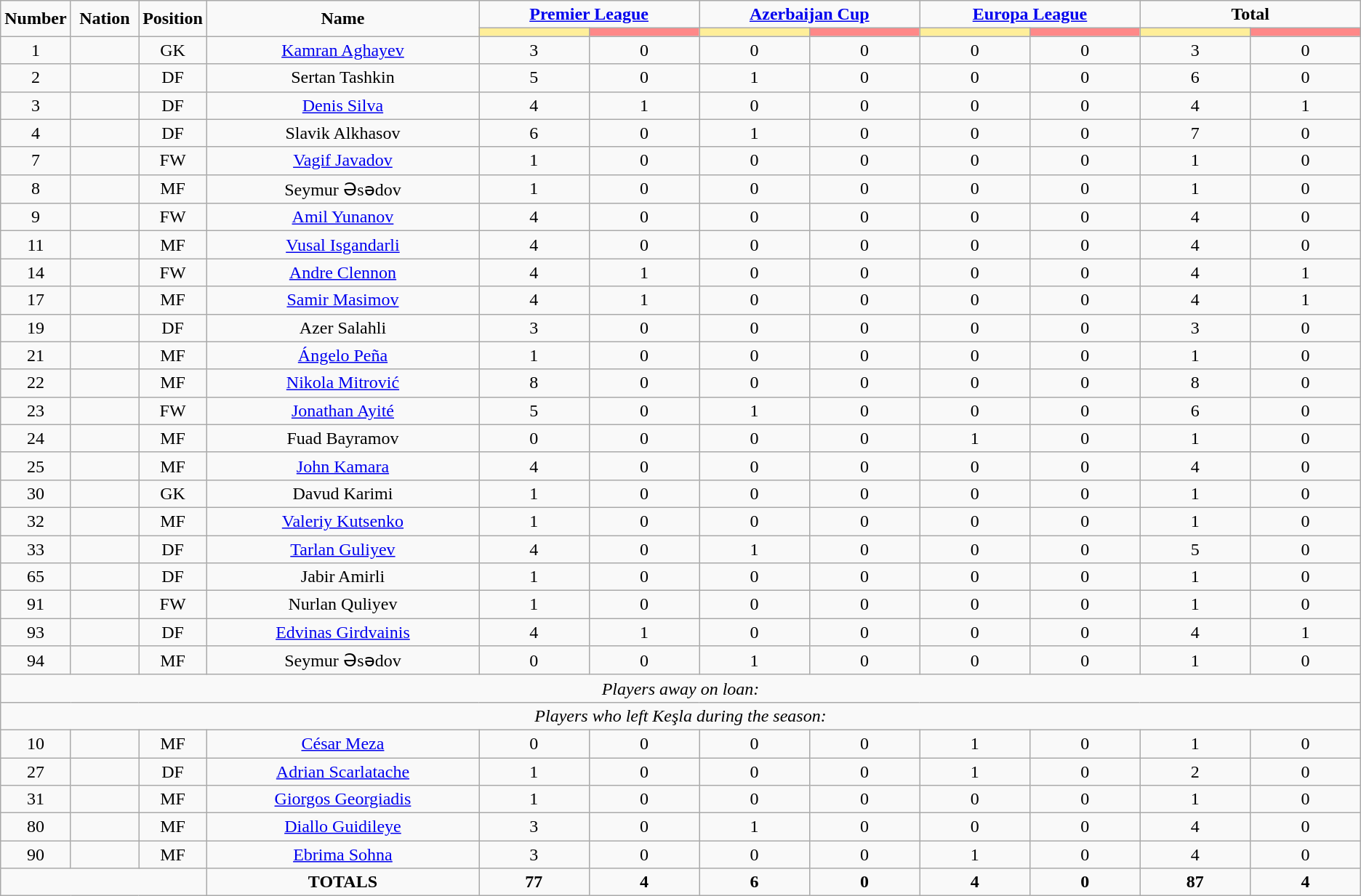<table class="wikitable" style="text-align:center;">
<tr>
<td rowspan="2"  style="width:5%; text-align:center;"><strong>Number</strong></td>
<td rowspan="2"  style="width:5%; text-align:center;"><strong>Nation</strong></td>
<td rowspan="2"  style="width:5%; text-align:center;"><strong>Position</strong></td>
<td rowspan="2"  style="width:20%; text-align:center;"><strong>Name</strong></td>
<td colspan="2" style="text-align:center;"><strong><a href='#'>Premier League</a></strong></td>
<td colspan="2" style="text-align:center;"><strong><a href='#'>Azerbaijan Cup</a></strong></td>
<td colspan="2" style="text-align:center;"><strong><a href='#'>Europa League</a></strong></td>
<td colspan="2" style="text-align:center;"><strong>Total</strong></td>
</tr>
<tr>
<th style="width:60px; background:#fe9;"></th>
<th style="width:60px; background:#ff8888;"></th>
<th style="width:60px; background:#fe9;"></th>
<th style="width:60px; background:#ff8888;"></th>
<th style="width:60px; background:#fe9;"></th>
<th style="width:60px; background:#ff8888;"></th>
<th style="width:60px; background:#fe9;"></th>
<th style="width:60px; background:#ff8888;"></th>
</tr>
<tr>
<td>1</td>
<td></td>
<td>GK</td>
<td><a href='#'>Kamran Aghayev</a></td>
<td>3</td>
<td>0</td>
<td>0</td>
<td>0</td>
<td>0</td>
<td>0</td>
<td>3</td>
<td>0</td>
</tr>
<tr>
<td>2</td>
<td></td>
<td>DF</td>
<td>Sertan Tashkin</td>
<td>5</td>
<td>0</td>
<td>1</td>
<td>0</td>
<td>0</td>
<td>0</td>
<td>6</td>
<td>0</td>
</tr>
<tr>
<td>3</td>
<td></td>
<td>DF</td>
<td><a href='#'>Denis Silva</a></td>
<td>4</td>
<td>1</td>
<td>0</td>
<td>0</td>
<td>0</td>
<td>0</td>
<td>4</td>
<td>1</td>
</tr>
<tr>
<td>4</td>
<td></td>
<td>DF</td>
<td>Slavik Alkhasov</td>
<td>6</td>
<td>0</td>
<td>1</td>
<td>0</td>
<td>0</td>
<td>0</td>
<td>7</td>
<td>0</td>
</tr>
<tr>
<td>7</td>
<td></td>
<td>FW</td>
<td><a href='#'>Vagif Javadov</a></td>
<td>1</td>
<td>0</td>
<td>0</td>
<td>0</td>
<td>0</td>
<td>0</td>
<td>1</td>
<td>0</td>
</tr>
<tr>
<td>8</td>
<td></td>
<td>MF</td>
<td>Seymur Əsədov</td>
<td>1</td>
<td>0</td>
<td>0</td>
<td>0</td>
<td>0</td>
<td>0</td>
<td>1</td>
<td>0</td>
</tr>
<tr>
<td>9</td>
<td></td>
<td>FW</td>
<td><a href='#'>Amil Yunanov</a></td>
<td>4</td>
<td>0</td>
<td>0</td>
<td>0</td>
<td>0</td>
<td>0</td>
<td>4</td>
<td>0</td>
</tr>
<tr>
<td>11</td>
<td></td>
<td>MF</td>
<td><a href='#'>Vusal Isgandarli</a></td>
<td>4</td>
<td>0</td>
<td>0</td>
<td>0</td>
<td>0</td>
<td>0</td>
<td>4</td>
<td>0</td>
</tr>
<tr>
<td>14</td>
<td></td>
<td>FW</td>
<td><a href='#'>Andre Clennon</a></td>
<td>4</td>
<td>1</td>
<td>0</td>
<td>0</td>
<td>0</td>
<td>0</td>
<td>4</td>
<td>1</td>
</tr>
<tr>
<td>17</td>
<td></td>
<td>MF</td>
<td><a href='#'>Samir Masimov</a></td>
<td>4</td>
<td>1</td>
<td>0</td>
<td>0</td>
<td>0</td>
<td>0</td>
<td>4</td>
<td>1</td>
</tr>
<tr>
<td>19</td>
<td></td>
<td>DF</td>
<td>Azer Salahli</td>
<td>3</td>
<td>0</td>
<td>0</td>
<td>0</td>
<td>0</td>
<td>0</td>
<td>3</td>
<td>0</td>
</tr>
<tr>
<td>21</td>
<td></td>
<td>MF</td>
<td><a href='#'>Ángelo Peña</a></td>
<td>1</td>
<td>0</td>
<td>0</td>
<td>0</td>
<td>0</td>
<td>0</td>
<td>1</td>
<td>0</td>
</tr>
<tr>
<td>22</td>
<td></td>
<td>MF</td>
<td><a href='#'>Nikola Mitrović</a></td>
<td>8</td>
<td>0</td>
<td>0</td>
<td>0</td>
<td>0</td>
<td>0</td>
<td>8</td>
<td>0</td>
</tr>
<tr>
<td>23</td>
<td></td>
<td>FW</td>
<td><a href='#'>Jonathan Ayité</a></td>
<td>5</td>
<td>0</td>
<td>1</td>
<td>0</td>
<td>0</td>
<td>0</td>
<td>6</td>
<td>0</td>
</tr>
<tr>
<td>24</td>
<td></td>
<td>MF</td>
<td>Fuad Bayramov</td>
<td>0</td>
<td>0</td>
<td>0</td>
<td>0</td>
<td>1</td>
<td>0</td>
<td>1</td>
<td>0</td>
</tr>
<tr>
<td>25</td>
<td></td>
<td>MF</td>
<td><a href='#'>John Kamara</a></td>
<td>4</td>
<td>0</td>
<td>0</td>
<td>0</td>
<td>0</td>
<td>0</td>
<td>4</td>
<td>0</td>
</tr>
<tr>
<td>30</td>
<td></td>
<td>GK</td>
<td>Davud Karimi</td>
<td>1</td>
<td>0</td>
<td>0</td>
<td>0</td>
<td>0</td>
<td>0</td>
<td>1</td>
<td>0</td>
</tr>
<tr>
<td>32</td>
<td></td>
<td>MF</td>
<td><a href='#'>Valeriy Kutsenko</a></td>
<td>1</td>
<td>0</td>
<td>0</td>
<td>0</td>
<td>0</td>
<td>0</td>
<td>1</td>
<td>0</td>
</tr>
<tr>
<td>33</td>
<td></td>
<td>DF</td>
<td><a href='#'>Tarlan Guliyev</a></td>
<td>4</td>
<td>0</td>
<td>1</td>
<td>0</td>
<td>0</td>
<td>0</td>
<td>5</td>
<td>0</td>
</tr>
<tr>
<td>65</td>
<td></td>
<td>DF</td>
<td>Jabir Amirli</td>
<td>1</td>
<td>0</td>
<td>0</td>
<td>0</td>
<td>0</td>
<td>0</td>
<td>1</td>
<td>0</td>
</tr>
<tr>
<td>91</td>
<td></td>
<td>FW</td>
<td>Nurlan Quliyev</td>
<td>1</td>
<td>0</td>
<td>0</td>
<td>0</td>
<td>0</td>
<td>0</td>
<td>1</td>
<td>0</td>
</tr>
<tr>
<td>93</td>
<td></td>
<td>DF</td>
<td><a href='#'>Edvinas Girdvainis</a></td>
<td>4</td>
<td>1</td>
<td>0</td>
<td>0</td>
<td>0</td>
<td>0</td>
<td>4</td>
<td>1</td>
</tr>
<tr>
<td>94</td>
<td></td>
<td>MF</td>
<td>Seymur Əsədov</td>
<td>0</td>
<td>0</td>
<td>1</td>
<td>0</td>
<td>0</td>
<td>0</td>
<td>1</td>
<td>0</td>
</tr>
<tr>
<td colspan="14"><em>Players away on loan:</em></td>
</tr>
<tr>
<td colspan="14"><em>Players who left Keşla during the season:</em></td>
</tr>
<tr>
<td>10</td>
<td></td>
<td>MF</td>
<td><a href='#'>César Meza</a></td>
<td>0</td>
<td>0</td>
<td>0</td>
<td>0</td>
<td>1</td>
<td>0</td>
<td>1</td>
<td>0</td>
</tr>
<tr>
<td>27</td>
<td></td>
<td>DF</td>
<td><a href='#'>Adrian Scarlatache</a></td>
<td>1</td>
<td>0</td>
<td>0</td>
<td>0</td>
<td>1</td>
<td>0</td>
<td>2</td>
<td>0</td>
</tr>
<tr>
<td>31</td>
<td></td>
<td>MF</td>
<td><a href='#'>Giorgos Georgiadis</a></td>
<td>1</td>
<td>0</td>
<td>0</td>
<td>0</td>
<td>0</td>
<td>0</td>
<td>1</td>
<td>0</td>
</tr>
<tr>
<td>80</td>
<td></td>
<td>MF</td>
<td><a href='#'>Diallo Guidileye</a></td>
<td>3</td>
<td>0</td>
<td>1</td>
<td>0</td>
<td>0</td>
<td>0</td>
<td>4</td>
<td>0</td>
</tr>
<tr>
<td>90</td>
<td></td>
<td>MF</td>
<td><a href='#'>Ebrima Sohna</a></td>
<td>3</td>
<td>0</td>
<td>0</td>
<td>0</td>
<td>1</td>
<td>0</td>
<td>4</td>
<td>0</td>
</tr>
<tr>
<td colspan="3"></td>
<td><strong>TOTALS</strong></td>
<td><strong>77</strong></td>
<td><strong>4</strong></td>
<td><strong>6</strong></td>
<td><strong>0</strong></td>
<td><strong>4</strong></td>
<td><strong>0</strong></td>
<td><strong>87</strong></td>
<td><strong>4</strong></td>
</tr>
</table>
